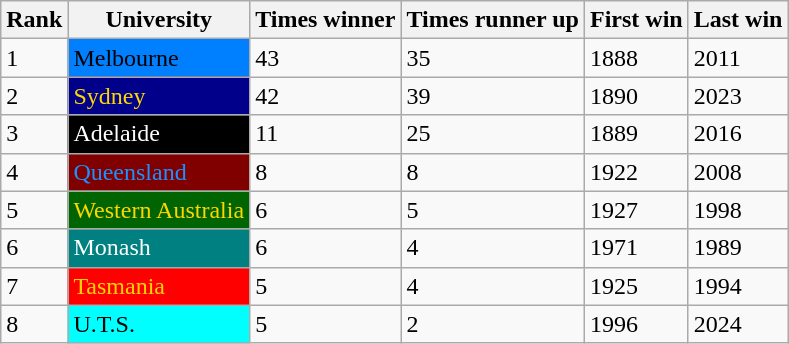<table class="wikitable">
<tr>
<th>Rank</th>
<th>University</th>
<th>Times winner</th>
<th>Times runner up</th>
<th>First win</th>
<th>Last win</th>
</tr>
<tr>
<td>1</td>
<td style="background:#007FFF;">Melbourne</td>
<td>43</td>
<td>35</td>
<td>1888</td>
<td>2011</td>
</tr>
<tr>
<td>2</td>
<td style="background:Darkblue; color:Gold;">Sydney</td>
<td>42</td>
<td>39</td>
<td>1890</td>
<td>2023</td>
</tr>
<tr>
<td>3</td>
<td style="background:Black; color:White;">Adelaide</td>
<td>11</td>
<td>25</td>
<td>1889</td>
<td>2016</td>
</tr>
<tr>
<td>4</td>
<td style="background:Maroon; color:Dodgerblue;">Queensland</td>
<td>8</td>
<td>8</td>
<td>1922</td>
<td>2008</td>
</tr>
<tr>
<td>5</td>
<td style="background:Darkgreen; color:Gold;">Western Australia</td>
<td>6</td>
<td>5</td>
<td>1927</td>
<td>1998</td>
</tr>
<tr>
<td>6</td>
<td style="background:Teal; color:White;">Monash</td>
<td>6</td>
<td>4</td>
<td>1971</td>
<td>1989</td>
</tr>
<tr>
<td>7</td>
<td style="background:Red; color:Gold;">Tasmania</td>
<td>5</td>
<td>4</td>
<td>1925</td>
<td>1994</td>
</tr>
<tr>
<td>8</td>
<td style="background:Aqua;">U.T.S.</td>
<td>5</td>
<td>2</td>
<td>1996</td>
<td>2024</td>
</tr>
</table>
